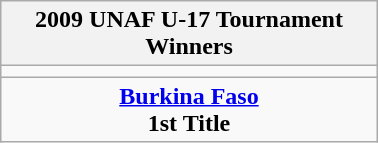<table class="wikitable" style="text-align: center; margin: 0 auto; width: 20%">
<tr>
<th>2009 UNAF U-17 Tournament Winners</th>
</tr>
<tr>
<td></td>
</tr>
<tr>
<td><strong><a href='#'>Burkina Faso</a></strong><br><strong>1st Title</strong></td>
</tr>
</table>
